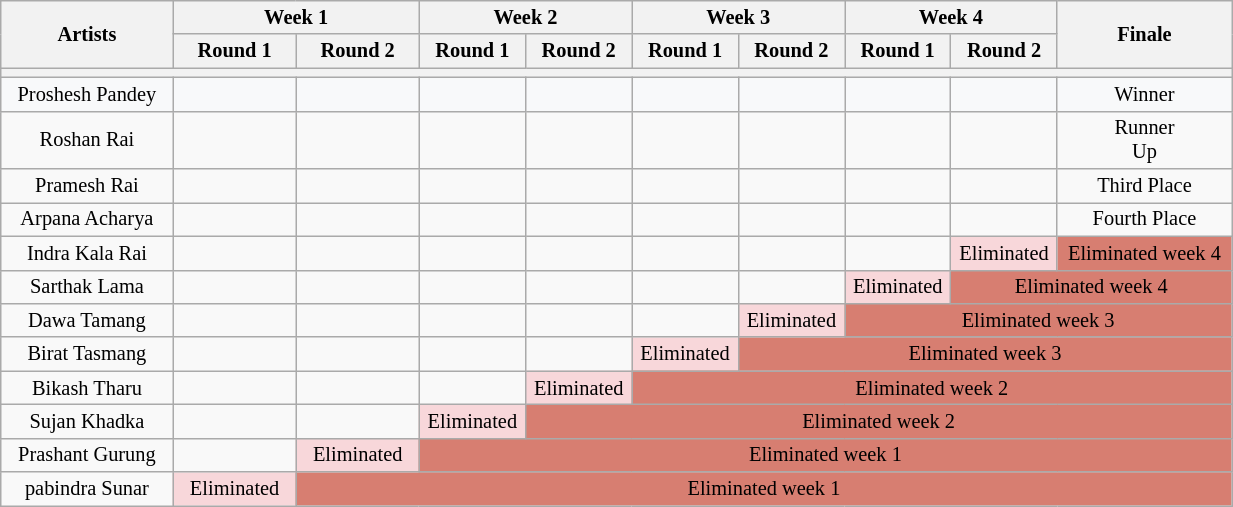<table class="wikitable plainrowheaders" style="text-align:center; font-size:85%; width:65%">
<tr>
<th rowspan="2" style="width:14%;">Artists</th>
<th colspan="2" scope="col" style="width:20%;">Week 1</th>
<th colspan="2" scope="col">Week 2</th>
<th colspan="2" scope="col">Week 3</th>
<th colspan="2" scope="col">Week 4</th>
<th rowspan="2">Finale</th>
</tr>
<tr>
<th scope="col">Round 1</th>
<th scope="col">Round 2</th>
<th scope="col">Round 1</th>
<th scope="col">Round 2</th>
<th scope="col">Round 1</th>
<th scope="col">Round 2</th>
<th scope="col">Round 1</th>
<th scope="col">Round 2</th>
</tr>
<tr>
<th colspan="10"></th>
</tr>
<tr style="background:#f8f9fa;">
<td>Proshesh Pandey</td>
<td></td>
<td></td>
<td></td>
<td></td>
<td></td>
<td></td>
<td></td>
<td></td>
<td>Winner</td>
</tr>
<tr>
<td>Roshan Rai</td>
<td></td>
<td></td>
<td></td>
<td></td>
<td></td>
<td></td>
<td></td>
<td></td>
<td>Runner<br>Up</td>
</tr>
<tr>
<td>Pramesh Rai</td>
<td></td>
<td></td>
<td></td>
<td></td>
<td></td>
<td></td>
<td></td>
<td></td>
<td>Third Place</td>
</tr>
<tr>
<td>Arpana Acharya</td>
<td></td>
<td></td>
<td></td>
<td></td>
<td></td>
<td></td>
<td></td>
<td></td>
<td>Fourth Place</td>
</tr>
<tr>
<td>Indra Kala Rai</td>
<td></td>
<td></td>
<td></td>
<td></td>
<td></td>
<td></td>
<td></td>
<td style="background:#f8d7da;">Eliminated</td>
<td style="background:#d77e71;">Eliminated week 4</td>
</tr>
<tr>
<td>Sarthak Lama</td>
<td></td>
<td></td>
<td></td>
<td></td>
<td></td>
<td></td>
<td style="background:#f8d7da;">Eliminated</td>
<td colspan="2"; style="background:#d77e71;">Eliminated week 4</td>
</tr>
<tr>
<td>Dawa Tamang</td>
<td></td>
<td></td>
<td></td>
<td></td>
<td></td>
<td style="background:#f8d7da;">Eliminated</td>
<td colspan="3"; style="background:#d77e71;">Eliminated week 3</td>
</tr>
<tr>
<td>Birat Tasmang</td>
<td></td>
<td></td>
<td></td>
<td></td>
<td style="background:#f8d7da;">Eliminated</td>
<td colspan="4"; style="background:#d77e71;">Eliminated week 3</td>
</tr>
<tr>
<td>Bikash Tharu</td>
<td></td>
<td></td>
<td></td>
<td style="background:#f8d7da;">Eliminated</td>
<td colspan="5"; style="background:#d77e71;">Eliminated week 2</td>
</tr>
<tr>
<td>Sujan Khadka</td>
<td></td>
<td></td>
<td style="background:#f8d7da;">Eliminated</td>
<td colspan="6"; style="background:#d77e71;">Eliminated week 2</td>
</tr>
<tr>
<td>Prashant Gurung</td>
<td></td>
<td style="background:#f8d7da;">Eliminated</td>
<td colspan="7"; style="background:#d77e71;">Eliminated week 1</td>
</tr>
<tr>
<td>pabindra Sunar</td>
<td style="background:#f8d7da;">Eliminated</td>
<td colspan="8"; style="background:#d77e71;">Eliminated week 1</td>
</tr>
</table>
